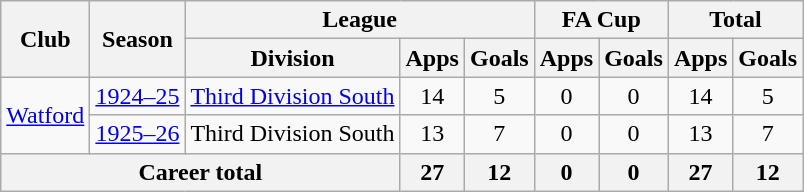<table class="wikitable" style="text-align: center">
<tr>
<th rowspan="2">Club</th>
<th rowspan="2">Season</th>
<th colspan="3">League</th>
<th colspan="2">FA Cup</th>
<th colspan="2">Total</th>
</tr>
<tr>
<th>Division</th>
<th>Apps</th>
<th>Goals</th>
<th>Apps</th>
<th>Goals</th>
<th>Apps</th>
<th>Goals</th>
</tr>
<tr>
<td rowspan="2"><a href='#'>Watford</a></td>
<td><a href='#'>1924–25</a></td>
<td><a href='#'>Third Division South</a></td>
<td>14</td>
<td>5</td>
<td>0</td>
<td>0</td>
<td>14</td>
<td>5</td>
</tr>
<tr>
<td><a href='#'>1925–26</a></td>
<td>Third Division South</td>
<td>13</td>
<td>7</td>
<td>0</td>
<td>0</td>
<td>13</td>
<td>7</td>
</tr>
<tr>
<th colspan="3">Career total</th>
<th>27</th>
<th>12</th>
<th>0</th>
<th>0</th>
<th>27</th>
<th>12</th>
</tr>
</table>
